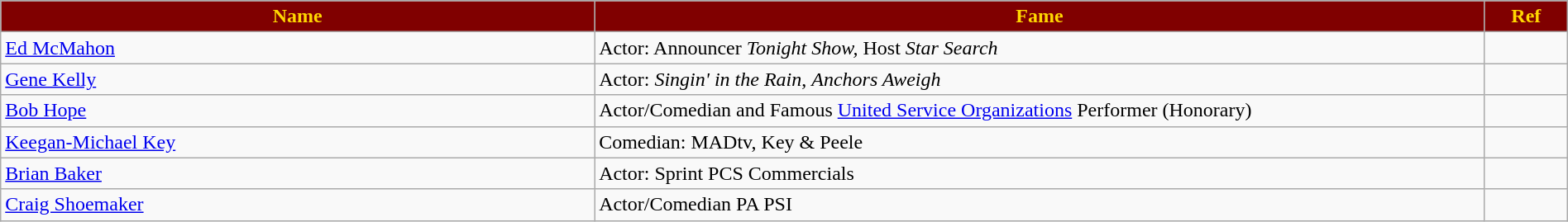<table class="wikitable sortable" style="width:100%;">
<tr>
<th style="width:10%; background:maroon; color:gold;">Name</th>
<th style="width:15%; background:maroon; color:gold;">Fame</th>
<th class="unsortable" style="width:1%; background:maroon; color:gold;">Ref</th>
</tr>
<tr>
<td><a href='#'>Ed McMahon</a></td>
<td>Actor: Announcer <em>Tonight Show,</em> Host <em>Star Search</em></td>
<td></td>
</tr>
<tr>
<td><a href='#'>Gene Kelly</a></td>
<td>Actor: <em>Singin' in the Rain</em>, <em>Anchors Aweigh</em></td>
<td></td>
</tr>
<tr>
<td><a href='#'>Bob Hope</a></td>
<td>Actor/Comedian and Famous <a href='#'>United Service Organizations</a> Performer (Honorary)</td>
<td></td>
</tr>
<tr>
<td><a href='#'>Keegan-Michael Key</a></td>
<td>Comedian: MADtv, Key & Peele</td>
<td></td>
</tr>
<tr>
<td><a href='#'>Brian Baker</a></td>
<td>Actor: Sprint PCS Commercials</td>
<td></td>
</tr>
<tr>
<td><a href='#'>Craig Shoemaker</a></td>
<td>Actor/Comedian PA PSI</td>
</tr>
</table>
